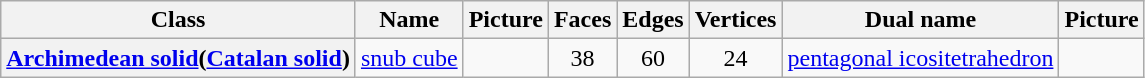<table class=wikitable>
<tr>
<th>Class</th>
<th>Name</th>
<th>Picture</th>
<th>Faces</th>
<th>Edges</th>
<th>Vertices</th>
<th>Dual name</th>
<th>Picture</th>
</tr>
<tr align=center>
<th><a href='#'>Archimedean solid</a>(<a href='#'>Catalan solid</a>)</th>
<td><a href='#'>snub cube</a></td>
<td></td>
<td>38</td>
<td>60</td>
<td>24</td>
<td><a href='#'>pentagonal icositetrahedron</a></td>
<td></td>
</tr>
</table>
